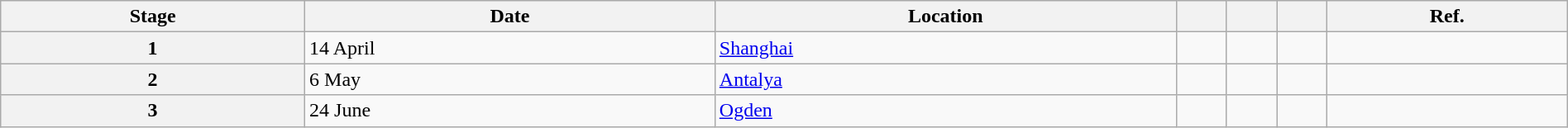<table class="wikitable" style="width:100%">
<tr>
<th>Stage</th>
<th>Date</th>
<th>Location</th>
<th></th>
<th></th>
<th></th>
<th>Ref.</th>
</tr>
<tr>
<th>1</th>
<td>14 April</td>
<td> <a href='#'>Shanghai</a></td>
<td></td>
<td></td>
<td></td>
<td> </td>
</tr>
<tr>
<th>2</th>
<td>6 May</td>
<td> <a href='#'>Antalya</a></td>
<td></td>
<td></td>
<td></td>
<td></td>
</tr>
<tr>
<th>3</th>
<td>24 June</td>
<td> <a href='#'>Ogden</a></td>
<td></td>
<td></td>
<td></td>
<td> </td>
</tr>
</table>
